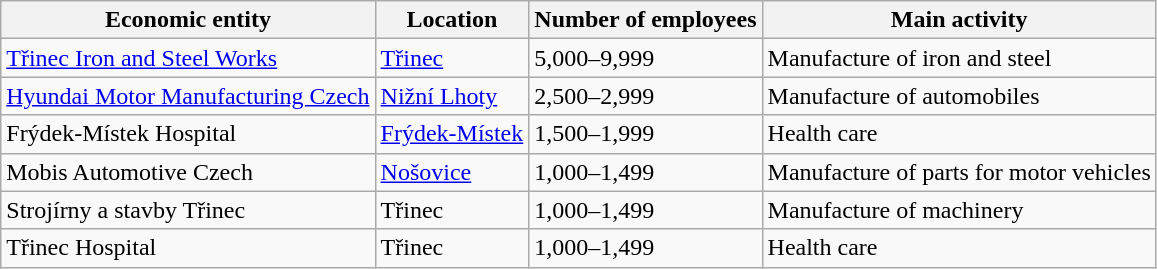<table class="wikitable sortable">
<tr>
<th>Economic entity</th>
<th>Location</th>
<th>Number of employees</th>
<th>Main activity</th>
</tr>
<tr>
<td><a href='#'>Třinec Iron and Steel Works</a></td>
<td><a href='#'>Třinec</a></td>
<td>5,000–9,999</td>
<td>Manufacture of iron and steel</td>
</tr>
<tr>
<td><a href='#'>Hyundai Motor Manufacturing Czech</a></td>
<td><a href='#'>Nižní Lhoty</a></td>
<td>2,500–2,999</td>
<td>Manufacture of automobiles</td>
</tr>
<tr>
<td>Frýdek-Místek Hospital</td>
<td><a href='#'>Frýdek-Místek</a></td>
<td>1,500–1,999</td>
<td>Health care</td>
</tr>
<tr>
<td>Mobis Automotive Czech</td>
<td><a href='#'>Nošovice</a></td>
<td>1,000–1,499</td>
<td>Manufacture of parts for motor vehicles</td>
</tr>
<tr>
<td>Strojírny a stavby Třinec</td>
<td>Třinec</td>
<td>1,000–1,499</td>
<td>Manufacture of machinery</td>
</tr>
<tr>
<td>Třinec Hospital</td>
<td>Třinec</td>
<td>1,000–1,499</td>
<td>Health care</td>
</tr>
</table>
